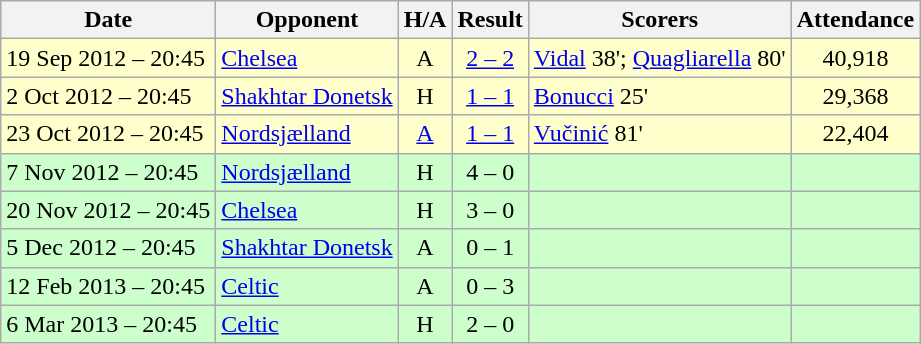<table class="wikitable">
<tr>
<th>Date</th>
<th>Opponent</th>
<th>H/A</th>
<th>Result</th>
<th>Scorers</th>
<th>Attendance</th>
</tr>
<tr bgcolor = "#ffffcc">
<td>19 Sep 2012 – 20:45</td>
<td> <a href='#'>Chelsea</a></td>
<td align=center>A</td>
<td align=center><a href='#'>2 – 2</a></td>
<td><a href='#'>Vidal</a> 38'; <a href='#'>Quagliarella</a> 80'</td>
<td align="center">40,918</td>
</tr>
<tr bgcolor = "#ffffcc">
<td>2 Oct 2012 – 20:45</td>
<td> <a href='#'>Shakhtar Donetsk</a></td>
<td align=center>H</td>
<td align=center><a href='#'>1 – 1</a></td>
<td><a href='#'>Bonucci</a> 25'</td>
<td align="center">29,368</td>
</tr>
<tr bgcolor = "#ffffcc">
<td>23 Oct 2012 – 20:45</td>
<td> <a href='#'>Nordsjælland</a></td>
<td align=center><a href='#'>A</a></td>
<td align=center><a href='#'>1 – 1</a></td>
<td><a href='#'>Vučinić</a> 81'</td>
<td align="center">22,404</td>
</tr>
<tr bgcolor = "#ccffcc">
<td>7 Nov 2012 – 20:45</td>
<td> <a href='#'>Nordsjælland</a></td>
<td align=center>H</td>
<td align=center>4 – 0</td>
<td></td>
<td align="center"></td>
</tr>
<tr bgcolor = "#ccffcc">
<td>20 Nov 2012 – 20:45</td>
<td> <a href='#'>Chelsea</a></td>
<td align=center>H</td>
<td align=center>3 – 0</td>
<td></td>
<td align="center"></td>
</tr>
<tr bgcolor = "#ccffcc">
<td>5 Dec 2012 – 20:45</td>
<td> <a href='#'>Shakhtar Donetsk</a></td>
<td align=center>A</td>
<td align=center>0 – 1</td>
<td></td>
<td align="center"></td>
</tr>
<tr bgcolor = "#ccffcc">
<td>12 Feb 2013 – 20:45</td>
<td> <a href='#'>Celtic</a></td>
<td align=center>A</td>
<td align=center>0 – 3</td>
<td></td>
<td align="center"></td>
</tr>
<tr bgcolor = "#ccffcc">
<td>6 Mar 2013 – 20:45</td>
<td> <a href='#'>Celtic</a></td>
<td align=center>H</td>
<td align=center>2 – 0</td>
<td></td>
<td align="center"></td>
</tr>
</table>
